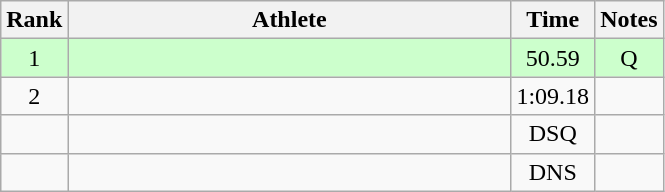<table class="wikitable" style="text-align:center">
<tr>
<th>Rank</th>
<th Style="width:18em">Athlete</th>
<th>Time</th>
<th>Notes</th>
</tr>
<tr style="background:#cfc">
<td>1</td>
<td style="text-align:left"></td>
<td>50.59</td>
<td>Q</td>
</tr>
<tr>
<td>2</td>
<td style="text-align:left"></td>
<td>1:09.18</td>
<td></td>
</tr>
<tr>
<td></td>
<td style="text-align:left"></td>
<td>DSQ</td>
<td></td>
</tr>
<tr>
<td></td>
<td style="text-align:left"></td>
<td>DNS</td>
<td></td>
</tr>
</table>
